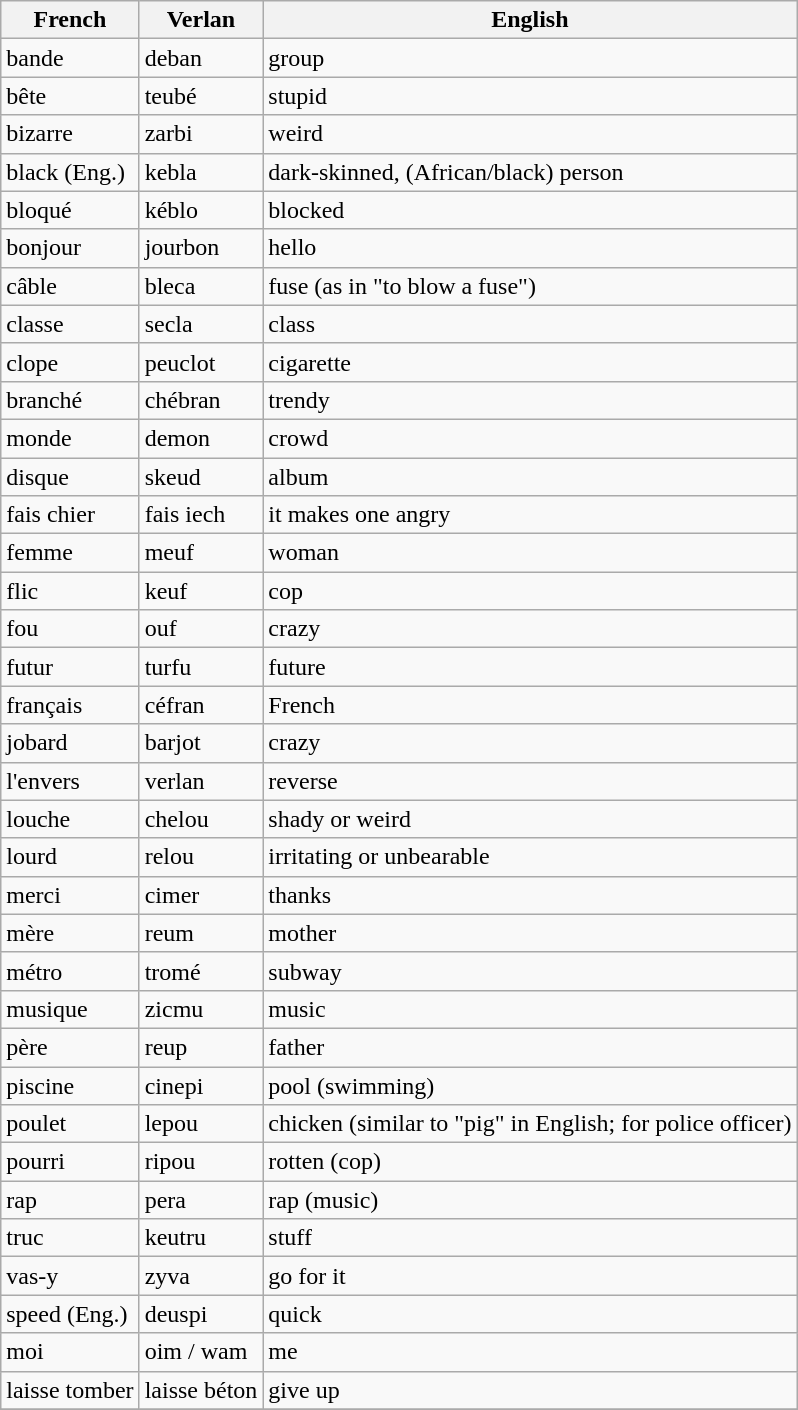<table class="wikitable">
<tr>
<th>French</th>
<th>Verlan</th>
<th>English</th>
</tr>
<tr>
<td>bande</td>
<td>deban</td>
<td>group</td>
</tr>
<tr>
<td>bête</td>
<td>teubé</td>
<td>stupid</td>
</tr>
<tr>
<td>bizarre</td>
<td>zarbi</td>
<td>weird</td>
</tr>
<tr>
<td>black (Eng.)</td>
<td>kebla</td>
<td>dark-skinned, (African/black) person</td>
</tr>
<tr>
<td>bloqué</td>
<td>kéblo</td>
<td>blocked</td>
</tr>
<tr>
<td>bonjour</td>
<td>jourbon</td>
<td>hello</td>
</tr>
<tr>
<td>câble</td>
<td>bleca</td>
<td>fuse (as in "to blow a fuse")</td>
</tr>
<tr>
<td>classe</td>
<td>secla</td>
<td>class</td>
</tr>
<tr>
<td>clope</td>
<td>peuclot</td>
<td>cigarette</td>
</tr>
<tr>
<td>branché</td>
<td>chébran</td>
<td>trendy</td>
</tr>
<tr>
<td>monde</td>
<td>demon</td>
<td>crowd</td>
</tr>
<tr>
<td>disque</td>
<td>skeud</td>
<td>album</td>
</tr>
<tr>
<td>fais chier</td>
<td>fais iech</td>
<td>it makes one angry</td>
</tr>
<tr>
<td>femme</td>
<td>meuf</td>
<td>woman</td>
</tr>
<tr>
<td>flic</td>
<td>keuf</td>
<td>cop</td>
</tr>
<tr>
<td>fou</td>
<td>ouf</td>
<td>crazy</td>
</tr>
<tr>
<td>futur</td>
<td>turfu</td>
<td>future</td>
</tr>
<tr>
<td>français</td>
<td>céfran</td>
<td>French</td>
</tr>
<tr>
<td>jobard</td>
<td>barjot</td>
<td>crazy</td>
</tr>
<tr>
<td>l'envers</td>
<td>verlan</td>
<td>reverse</td>
</tr>
<tr>
<td>louche</td>
<td>chelou</td>
<td>shady or weird</td>
</tr>
<tr>
<td>lourd</td>
<td>relou</td>
<td>irritating or unbearable</td>
</tr>
<tr>
<td>merci</td>
<td>cimer</td>
<td>thanks</td>
</tr>
<tr>
<td>mère</td>
<td>reum</td>
<td>mother</td>
</tr>
<tr>
<td>métro</td>
<td>tromé</td>
<td>subway</td>
</tr>
<tr>
<td>musique</td>
<td>zicmu</td>
<td>music</td>
</tr>
<tr>
<td>père</td>
<td>reup</td>
<td>father</td>
</tr>
<tr>
<td>piscine</td>
<td>cinepi</td>
<td>pool (swimming)</td>
</tr>
<tr>
<td>poulet</td>
<td>lepou</td>
<td>chicken (similar to "pig" in English; for police officer)</td>
</tr>
<tr>
<td>pourri</td>
<td>ripou</td>
<td>rotten (cop)</td>
</tr>
<tr>
<td>rap</td>
<td>pera</td>
<td>rap (music)</td>
</tr>
<tr>
<td>truc</td>
<td>keutru</td>
<td>stuff</td>
</tr>
<tr>
<td>vas-y</td>
<td>zyva</td>
<td>go for it</td>
</tr>
<tr>
<td>speed (Eng.)</td>
<td>deuspi</td>
<td>quick</td>
</tr>
<tr>
<td>moi</td>
<td>oim / wam</td>
<td>me</td>
</tr>
<tr>
<td>laisse tomber</td>
<td>laisse béton</td>
<td>give up</td>
</tr>
<tr>
</tr>
</table>
